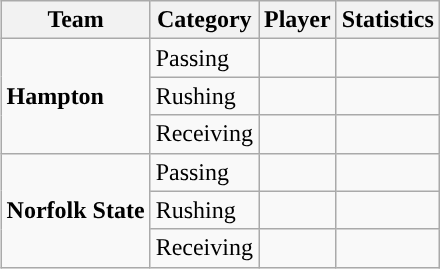<table class="wikitable" style="float: right;">
<tr>
<th>Team</th>
<th>Category</th>
<th>Player</th>
<th>Statistics</th>
</tr>
<tr>
<td rowspan=3><strong>Hampton</strong></td>
<td>Passing</td>
<td></td>
<td></td>
</tr>
<tr>
<td>Rushing</td>
<td></td>
<td></td>
</tr>
<tr>
<td>Receiving</td>
<td></td>
<td></td>
</tr>
<tr>
<td rowspan=3><strong>Norfolk State</strong></td>
<td>Passing</td>
<td></td>
<td></td>
</tr>
<tr>
<td>Rushing</td>
<td></td>
<td></td>
</tr>
<tr>
<td>Receiving</td>
<td></td>
<td></td>
</tr>
</table>
